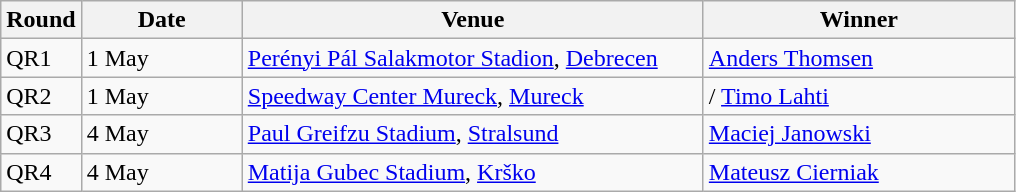<table class="wikitable" style="font-size: 100%">
<tr>
<th width=30>Round</th>
<th width=100>Date</th>
<th width=300>Venue</th>
<th width=200>Winner</th>
</tr>
<tr>
<td>QR1</td>
<td>1 May</td>
<td> <a href='#'>Perényi Pál Salakmotor Stadion</a>, <a href='#'>Debrecen</a></td>
<td> <a href='#'>Anders Thomsen</a></td>
</tr>
<tr>
<td>QR2</td>
<td>1 May</td>
<td> <a href='#'>Speedway Center Mureck</a>, <a href='#'>Mureck</a></td>
<td>/ <a href='#'>Timo Lahti</a></td>
</tr>
<tr>
<td>QR3</td>
<td>4 May</td>
<td> <a href='#'>Paul Greifzu Stadium</a>, <a href='#'>Stralsund</a></td>
<td> <a href='#'>Maciej Janowski</a></td>
</tr>
<tr>
<td>QR4</td>
<td>4 May</td>
<td> <a href='#'>Matija Gubec Stadium</a>, <a href='#'>Krško</a></td>
<td> <a href='#'>Mateusz Cierniak</a></td>
</tr>
</table>
